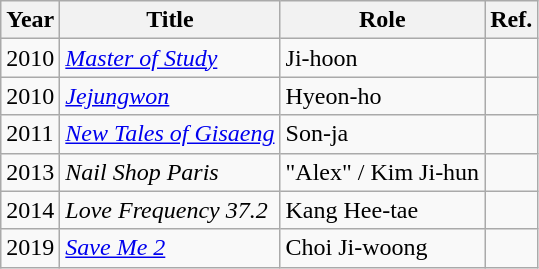<table class="wikitable">
<tr>
<th>Year</th>
<th>Title</th>
<th>Role</th>
<th>Ref.</th>
</tr>
<tr>
<td>2010</td>
<td><em><a href='#'>Master of Study</a></em></td>
<td>Ji-hoon</td>
<td></td>
</tr>
<tr>
<td>2010</td>
<td><em><a href='#'>Jejungwon</a></em></td>
<td>Hyeon-ho</td>
<td></td>
</tr>
<tr>
<td>2011</td>
<td><em><a href='#'>New Tales of Gisaeng</a></em></td>
<td>Son-ja</td>
<td></td>
</tr>
<tr>
<td>2013</td>
<td><em>Nail Shop Paris</em></td>
<td>"Alex" / Kim Ji-hun</td>
<td></td>
</tr>
<tr>
<td>2014</td>
<td><em>Love Frequency 37.2</em></td>
<td>Kang Hee-tae</td>
<td></td>
</tr>
<tr>
<td>2019</td>
<td><em><a href='#'>Save Me 2</a></em></td>
<td>Choi Ji-woong</td>
<td></td>
</tr>
</table>
